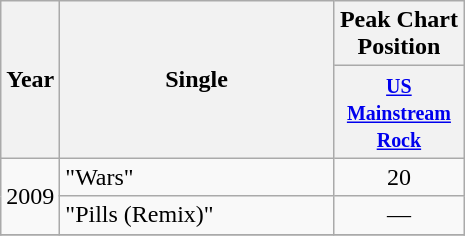<table class="wikitable">
<tr>
<th width="28" rowspan="2">Year</th>
<th width="175" rowspan="2">Single</th>
<th colspan="2">Peak Chart Position</th>
</tr>
<tr>
<th width="80"><small><a href='#'>US Mainstream Rock</a></small></th>
</tr>
<tr>
<td rowspan="2">2009</td>
<td>"Wars"</td>
<td align="center">20 </td>
</tr>
<tr>
<td>"Pills (Remix)" </td>
<td align="center">—</td>
</tr>
<tr>
</tr>
</table>
